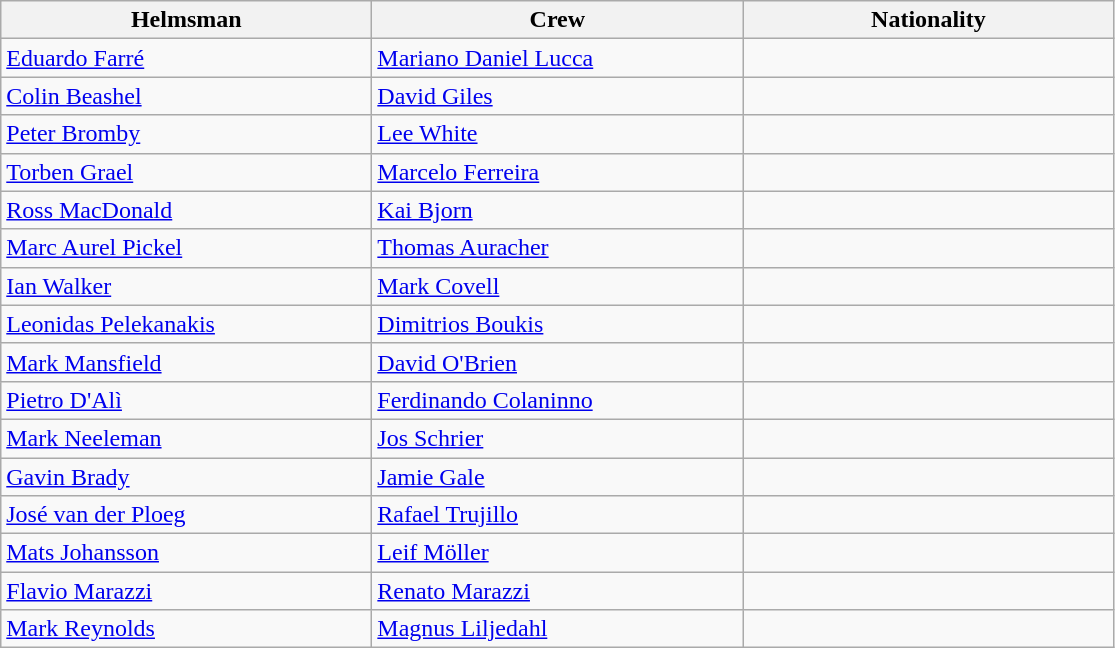<table class=wikitable>
<tr>
<th style="width:15em;">Helmsman</th>
<th style="width:15em;">Crew</th>
<th style="width:15em;">Nationality</th>
</tr>
<tr>
<td><a href='#'>Eduardo Farré</a></td>
<td><a href='#'>Mariano Daniel Lucca</a></td>
<td></td>
</tr>
<tr>
<td><a href='#'>Colin Beashel</a></td>
<td><a href='#'>David Giles</a></td>
<td></td>
</tr>
<tr>
<td><a href='#'>Peter Bromby</a></td>
<td><a href='#'>Lee White</a></td>
<td></td>
</tr>
<tr>
<td><a href='#'>Torben Grael</a></td>
<td><a href='#'>Marcelo Ferreira</a></td>
<td></td>
</tr>
<tr>
<td><a href='#'>Ross MacDonald</a></td>
<td><a href='#'>Kai Bjorn</a></td>
<td></td>
</tr>
<tr>
<td><a href='#'>Marc Aurel Pickel</a></td>
<td><a href='#'>Thomas Auracher</a></td>
<td></td>
</tr>
<tr>
<td><a href='#'>Ian Walker</a></td>
<td><a href='#'>Mark Covell</a></td>
<td></td>
</tr>
<tr>
<td><a href='#'>Leonidas Pelekanakis</a></td>
<td><a href='#'>Dimitrios Boukis</a></td>
<td></td>
</tr>
<tr>
<td><a href='#'>Mark Mansfield</a></td>
<td><a href='#'>David O'Brien</a></td>
<td></td>
</tr>
<tr>
<td><a href='#'>Pietro D'Alì</a></td>
<td><a href='#'>Ferdinando Colaninno</a></td>
<td></td>
</tr>
<tr>
<td><a href='#'>Mark Neeleman</a></td>
<td><a href='#'>Jos Schrier</a></td>
<td></td>
</tr>
<tr>
<td><a href='#'>Gavin Brady</a></td>
<td><a href='#'>Jamie Gale</a></td>
<td></td>
</tr>
<tr>
<td><a href='#'>José van der Ploeg</a></td>
<td><a href='#'>Rafael Trujillo</a></td>
<td></td>
</tr>
<tr>
<td><a href='#'>Mats Johansson</a></td>
<td><a href='#'>Leif Möller</a></td>
<td></td>
</tr>
<tr>
<td><a href='#'>Flavio Marazzi</a></td>
<td><a href='#'>Renato Marazzi</a></td>
<td></td>
</tr>
<tr>
<td><a href='#'>Mark Reynolds</a></td>
<td><a href='#'>Magnus Liljedahl</a></td>
<td></td>
</tr>
</table>
